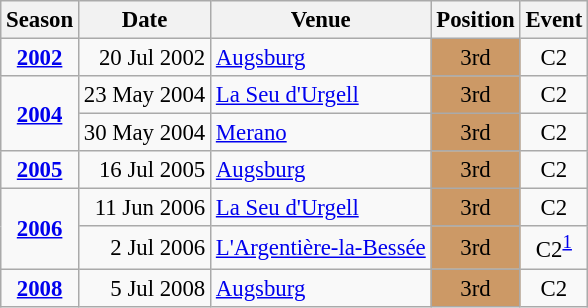<table class="wikitable" style="text-align:center; font-size:95%;">
<tr>
<th>Season</th>
<th>Date</th>
<th>Venue</th>
<th>Position</th>
<th>Event</th>
</tr>
<tr>
<td><strong><a href='#'>2002</a></strong></td>
<td align=right>20 Jul 2002</td>
<td align=left><a href='#'>Augsburg</a></td>
<td bgcolor=cc9966>3rd</td>
<td>C2</td>
</tr>
<tr>
<td rowspan=2><strong><a href='#'>2004</a></strong></td>
<td align=right>23 May 2004</td>
<td align=left><a href='#'>La Seu d'Urgell</a></td>
<td bgcolor=cc9966>3rd</td>
<td>C2</td>
</tr>
<tr>
<td align=right>30 May 2004</td>
<td align=left><a href='#'>Merano</a></td>
<td bgcolor=cc9966>3rd</td>
<td>C2</td>
</tr>
<tr>
<td><strong><a href='#'>2005</a></strong></td>
<td align=right>16 Jul 2005</td>
<td align=left><a href='#'>Augsburg</a></td>
<td bgcolor=cc9966>3rd</td>
<td>C2</td>
</tr>
<tr>
<td rowspan=2><strong><a href='#'>2006</a></strong></td>
<td align=right>11 Jun 2006</td>
<td align=left><a href='#'>La Seu d'Urgell</a></td>
<td bgcolor=cc9966>3rd</td>
<td>C2</td>
</tr>
<tr>
<td align=right>2 Jul 2006</td>
<td align=left><a href='#'>L'Argentière-la-Bessée</a></td>
<td bgcolor=cc9966>3rd</td>
<td>C2<sup><a href='#'>1</a></sup></td>
</tr>
<tr>
<td><strong><a href='#'>2008</a></strong></td>
<td align=right>5 Jul 2008</td>
<td align=left><a href='#'>Augsburg</a></td>
<td bgcolor=cc9966>3rd</td>
<td>C2</td>
</tr>
</table>
